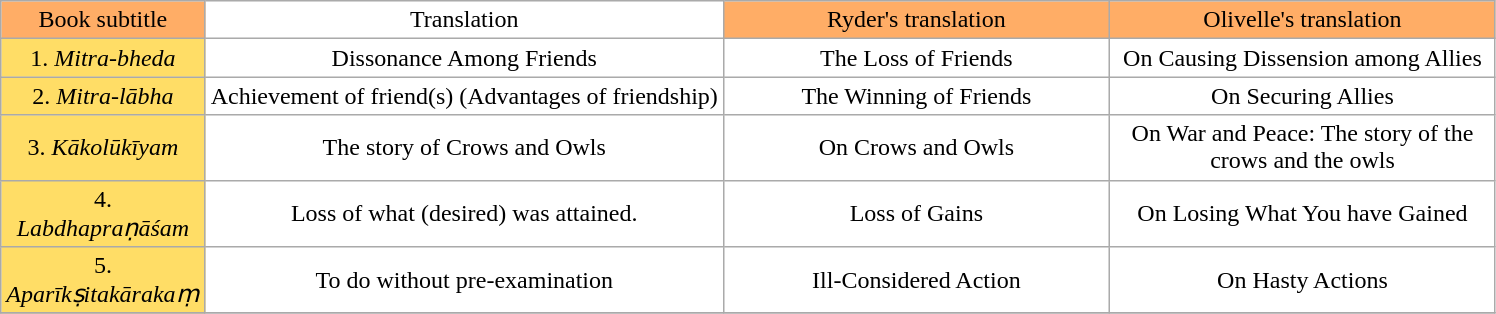<table class="wikitable" align=center style = " background: transparent; ">
<tr style="text-align: center;">
<td width=100px style="background: #ffad66;">Book subtitle</td>
<td>Translation</td>
<td width=250px style="background: #ffad66;">Ryder's translation</td>
<td width= 250px style="background: #ffad66;">Olivelle's translation</td>
</tr>
<tr style="text-align: center;">
<td style="background: #ffdd66;">1. <em>Mitra-bheda</em></td>
<td>Dissonance Among Friends</td>
<td>The Loss of Friends</td>
<td>On Causing Dissension among Allies</td>
</tr>
<tr style="text-align: center;">
<td style="background: #ffdd66;">2. <em>Mitra-lābha</em></td>
<td>Achievement of friend(s) (Advantages of friendship)</td>
<td>The Winning of Friends</td>
<td>On Securing Allies</td>
</tr>
<tr style="text-align: center;">
<td style="background: #ffdd66;">3. <em>Kākolūkīyam</em></td>
<td>The story of Crows and Owls</td>
<td>On Crows and Owls</td>
<td>On War and Peace: The story of the crows and the owls</td>
</tr>
<tr style="text-align: center;">
<td style="background: #ffdd66;">4. <em>Labdhapraṇāśam</em></td>
<td>Loss of what (desired) was attained.</td>
<td>Loss of Gains</td>
<td>On Losing What You have Gained</td>
</tr>
<tr style="text-align: center;">
<td style="background: #ffdd66;">5. <em>Aparīkṣitakārakaṃ</em></td>
<td>To do without pre-examination</td>
<td>Ill-Considered Action</td>
<td>On Hasty Actions</td>
</tr>
<tr>
</tr>
</table>
